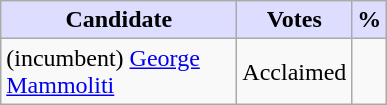<table class="wikitable">
<tr>
<th style="background:#ddf; width:150px;">Candidate</th>
<th style="background:#ddf;">Votes</th>
<th style="background:#ddf;">%</th>
</tr>
<tr>
<td>(incumbent) <a href='#'>George Mammoliti</a></td>
<td>Acclaimed</td>
</tr>
</table>
